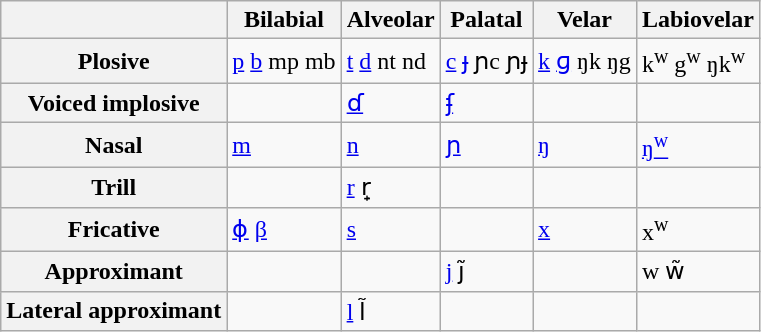<table class="wikitable">
<tr>
<th></th>
<th>Bilabial</th>
<th>Alveolar</th>
<th>Palatal</th>
<th>Velar</th>
<th>Labiovelar</th>
</tr>
<tr>
<th>Plosive</th>
<td><a href='#'>p</a> <a href='#'>b</a> mp mb</td>
<td><a href='#'>t</a> <a href='#'>d</a> nt nd</td>
<td><a href='#'>c</a> <a href='#'>ɟ</a> ɲc ɲɟ</td>
<td><a href='#'>k</a> <a href='#'>ɡ</a> ŋk ŋg</td>
<td>k<sup>w</sup> g<sup>w</sup> ŋk<sup>w</sup></td>
</tr>
<tr>
<th>Voiced implosive</th>
<td></td>
<td><a href='#'>ɗ</a></td>
<td><a href='#'>ʄ</a></td>
<td></td>
<td></td>
</tr>
<tr>
<th>Nasal</th>
<td><a href='#'>m</a></td>
<td><a href='#'>n</a></td>
<td><a href='#'>ɲ</a></td>
<td><a href='#'>ŋ</a></td>
<td><a href='#'>ŋ<sup>w</sup></a></td>
</tr>
<tr>
<th>Trill</th>
<td></td>
<td><a href='#'>r</a> r̠̙</td>
<td></td>
<td></td>
<td></td>
</tr>
<tr>
<th>Fricative</th>
<td><a href='#'>ɸ</a> <a href='#'>β</a></td>
<td><a href='#'>s</a></td>
<td></td>
<td><a href='#'>x</a></td>
<td>x<sup>w</sup></td>
</tr>
<tr>
<th>Approximant</th>
<td></td>
<td></td>
<td><a href='#'>j</a> j̃</td>
<td></td>
<td>w w̃</td>
</tr>
<tr>
<th>Lateral approximant</th>
<td></td>
<td><a href='#'>l</a> l̃</td>
<td></td>
<td></td>
<td></td>
</tr>
</table>
